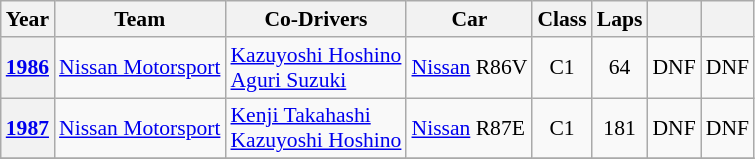<table class="wikitable" style="text-align:center; font-size:90%">
<tr>
<th>Year</th>
<th>Team</th>
<th>Co-Drivers</th>
<th>Car</th>
<th>Class</th>
<th>Laps</th>
<th></th>
<th></th>
</tr>
<tr>
<th><a href='#'>1986</a></th>
<td align="left"> <a href='#'>Nissan Motorsport</a></td>
<td align="left"> <a href='#'>Kazuyoshi Hoshino</a><br> <a href='#'>Aguri Suzuki</a></td>
<td align="left"><a href='#'>Nissan</a> R86V</td>
<td>C1</td>
<td>64</td>
<td>DNF</td>
<td>DNF</td>
</tr>
<tr>
<th><a href='#'>1987</a></th>
<td align="left"> <a href='#'>Nissan Motorsport</a></td>
<td align="left"> <a href='#'>Kenji Takahashi</a><br> <a href='#'>Kazuyoshi Hoshino</a></td>
<td align="left"><a href='#'>Nissan</a> R87E</td>
<td>C1</td>
<td>181</td>
<td>DNF</td>
<td>DNF</td>
</tr>
<tr>
</tr>
</table>
